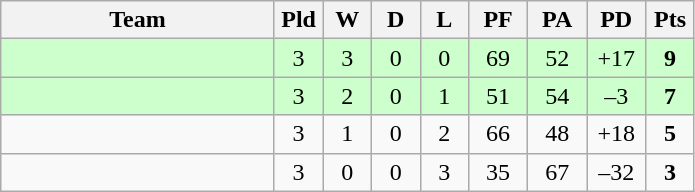<table class="wikitable" style="text-align:center;">
<tr>
<th width=175>Team</th>
<th width=25 abbr="Played">Pld</th>
<th width=25 abbr="Won">W</th>
<th width=25 abbr="Drawn">D</th>
<th width=25 abbr="Lost">L</th>
<th width=32 abbr="Points for">PF</th>
<th width=32 abbr="Points against">PA</th>
<th width=32 abbr="Points difference">PD</th>
<th width=25 abbr="Points">Pts</th>
</tr>
<tr bgcolor=ccffcc>
<td align=left></td>
<td>3</td>
<td>3</td>
<td>0</td>
<td>0</td>
<td>69</td>
<td>52</td>
<td>+17</td>
<td><strong>9</strong></td>
</tr>
<tr bgcolor=ccffcc>
<td align=left></td>
<td>3</td>
<td>2</td>
<td>0</td>
<td>1</td>
<td>51</td>
<td>54</td>
<td>–3</td>
<td><strong>7</strong></td>
</tr>
<tr>
<td align=left></td>
<td>3</td>
<td>1</td>
<td>0</td>
<td>2</td>
<td>66</td>
<td>48</td>
<td>+18</td>
<td><strong>5</strong></td>
</tr>
<tr>
<td align=left></td>
<td>3</td>
<td>0</td>
<td>0</td>
<td>3</td>
<td>35</td>
<td>67</td>
<td>–32</td>
<td><strong>3</strong></td>
</tr>
</table>
